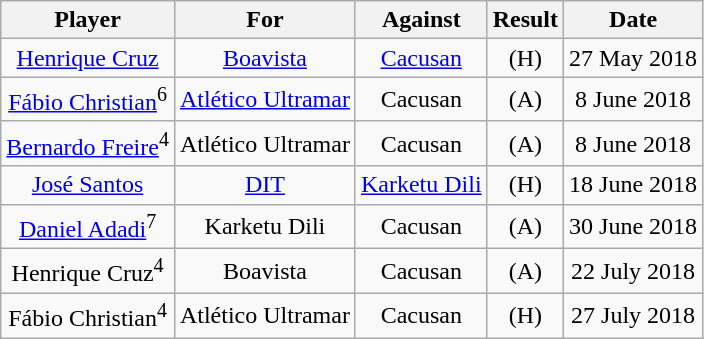<table class="wikitable" style="text-align:center">
<tr>
<th>Player</th>
<th>For</th>
<th>Against</th>
<th style="text-align:center">Result</th>
<th>Date</th>
</tr>
<tr>
<td> <a href='#'>Henrique Cruz</a></td>
<td><a href='#'>Boavista</a></td>
<td><a href='#'>Cacusan</a></td>
<td> (H)</td>
<td>27 May 2018</td>
</tr>
<tr>
<td> <a href='#'>Fábio Christian</a><sup>6</sup></td>
<td><a href='#'>Atlético Ultramar</a></td>
<td>Cacusan</td>
<td> (A)</td>
<td>8 June 2018</td>
</tr>
<tr>
<td> <a href='#'>Bernardo Freire</a><sup>4</sup></td>
<td>Atlético Ultramar</td>
<td>Cacusan</td>
<td> (A)</td>
<td>8 June 2018</td>
</tr>
<tr>
<td> <a href='#'>José Santos</a></td>
<td><a href='#'>DIT</a></td>
<td><a href='#'>Karketu Dili</a></td>
<td> (H)</td>
<td>18 June 2018</td>
</tr>
<tr>
<td> <a href='#'>Daniel Adadi</a><sup>7</sup></td>
<td>Karketu Dili</td>
<td>Cacusan</td>
<td> (A)</td>
<td>30 June 2018</td>
</tr>
<tr>
<td> Henrique Cruz<sup>4</sup></td>
<td>Boavista</td>
<td>Cacusan</td>
<td> (A)</td>
<td>22 July 2018</td>
</tr>
<tr>
<td> Fábio Christian<sup>4</sup></td>
<td>Atlético Ultramar</td>
<td>Cacusan</td>
<td> (H)</td>
<td>27 July 2018</td>
</tr>
</table>
